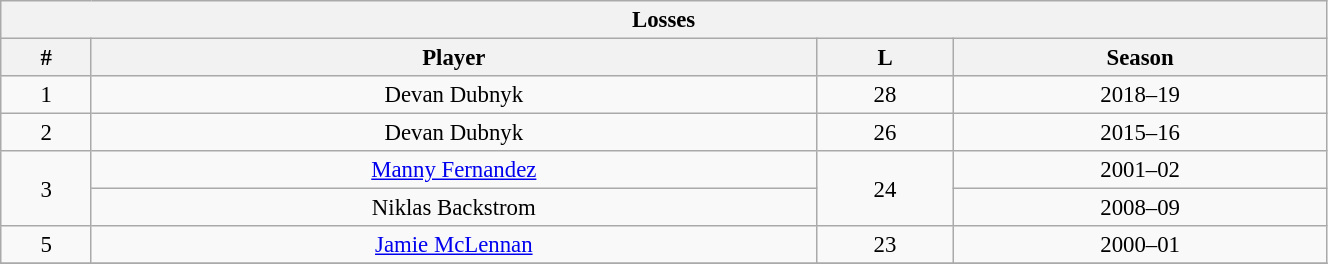<table class="wikitable" style="text-align: center; font-size: 95%" width="70%">
<tr>
<th colspan="4">Losses</th>
</tr>
<tr>
<th>#</th>
<th>Player</th>
<th>L</th>
<th>Season</th>
</tr>
<tr>
<td>1</td>
<td>Devan Dubnyk</td>
<td>28</td>
<td>2018–19</td>
</tr>
<tr>
<td>2</td>
<td>Devan Dubnyk</td>
<td>26</td>
<td>2015–16</td>
</tr>
<tr>
<td rowspan="2">3</td>
<td><a href='#'>Manny Fernandez</a></td>
<td rowspan="2">24</td>
<td>2001–02</td>
</tr>
<tr>
<td>Niklas Backstrom</td>
<td>2008–09</td>
</tr>
<tr>
<td>5</td>
<td><a href='#'>Jamie McLennan</a></td>
<td>23</td>
<td>2000–01</td>
</tr>
<tr>
</tr>
</table>
